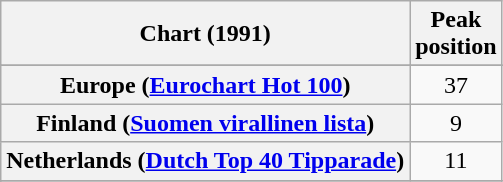<table class="wikitable sortable plainrowheaders" style="text-align:center">
<tr>
<th>Chart (1991)</th>
<th>Peak<br>position</th>
</tr>
<tr>
</tr>
<tr>
</tr>
<tr>
<th scope="row">Europe (<a href='#'>Eurochart Hot 100</a>)</th>
<td>37</td>
</tr>
<tr>
<th scope="row">Finland (<a href='#'>Suomen virallinen lista</a>)</th>
<td>9</td>
</tr>
<tr>
<th scope="row">Netherlands (<a href='#'>Dutch Top 40 Tipparade</a>)</th>
<td>11</td>
</tr>
<tr>
</tr>
<tr>
</tr>
<tr>
</tr>
</table>
